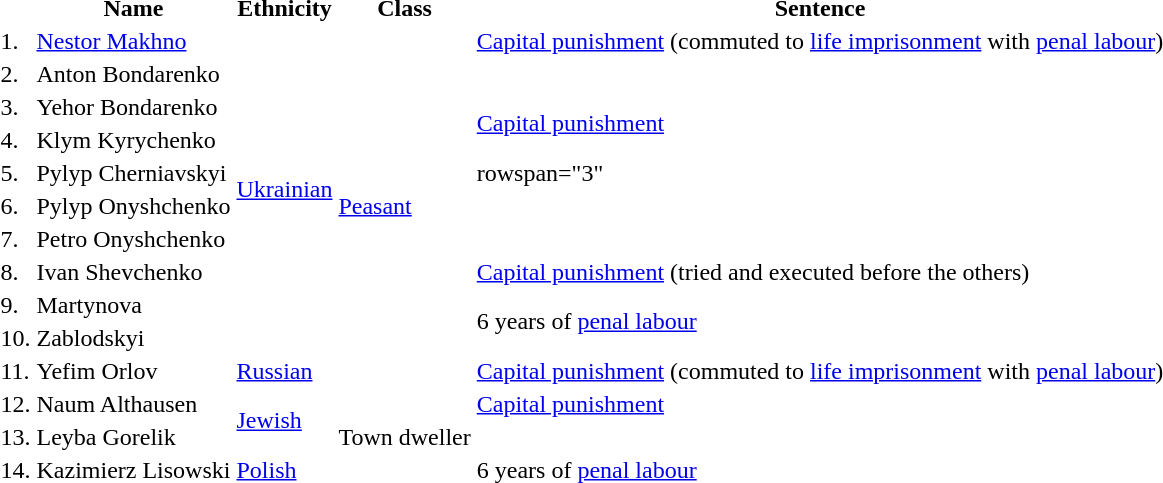<table>
<tr>
<th></th>
<th>Name</th>
<th>Ethnicity</th>
<th>Class</th>
<th>Sentence</th>
</tr>
<tr>
<td>1.</td>
<td><a href='#'>Nestor Makhno</a></td>
<td rowspan="10"><a href='#'>Ukrainian</a></td>
<td rowspan="11"><a href='#'>Peasant</a></td>
<td><a href='#'>Capital punishment</a> (commuted to <a href='#'>life imprisonment</a> with <a href='#'>penal labour</a>)</td>
</tr>
<tr>
<td>2.</td>
<td>Anton Bondarenko</td>
<td></td>
</tr>
<tr>
<td>3.</td>
<td>Yehor Bondarenko</td>
<td rowspan="2"><a href='#'>Capital punishment</a></td>
</tr>
<tr>
<td>4.</td>
<td>Klym Kyrychenko</td>
</tr>
<tr>
<td>5.</td>
<td>Pylyp Cherniavskyi</td>
<td>rowspan="3" </td>
</tr>
<tr>
<td>6.</td>
<td>Pylyp Onyshchenko</td>
</tr>
<tr>
<td>7.</td>
<td>Petro Onyshchenko</td>
</tr>
<tr>
<td>8.</td>
<td>Ivan Shevchenko</td>
<td><a href='#'>Capital punishment</a> (tried and executed before the others)</td>
</tr>
<tr>
<td>9.</td>
<td>Martynova</td>
<td rowspan="2">6 years of <a href='#'>penal labour</a></td>
</tr>
<tr>
<td>10.</td>
<td>Zablodskyi</td>
</tr>
<tr>
<td>11.</td>
<td>Yefim Orlov</td>
<td><a href='#'>Russian</a></td>
<td><a href='#'>Capital punishment</a> (commuted to <a href='#'>life imprisonment</a> with <a href='#'>penal labour</a>)</td>
</tr>
<tr>
<td>12.</td>
<td>Naum Althausen</td>
<td rowspan="2"><a href='#'>Jewish</a></td>
<td rowspan="3">Town dweller</td>
<td><a href='#'>Capital punishment</a></td>
</tr>
<tr>
<td>13.</td>
<td>Leyba Gorelik</td>
<td></td>
</tr>
<tr>
<td>14.</td>
<td>Kazimierz Lisowski</td>
<td><a href='#'>Polish</a></td>
<td>6 years of <a href='#'>penal labour</a></td>
</tr>
</table>
